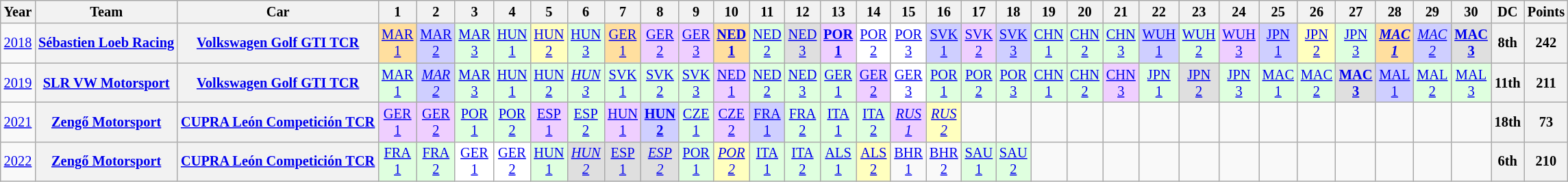<table class="wikitable" style="text-align:center; font-size:85%">
<tr>
<th>Year</th>
<th>Team</th>
<th>Car</th>
<th>1</th>
<th>2</th>
<th>3</th>
<th>4</th>
<th>5</th>
<th>6</th>
<th>7</th>
<th>8</th>
<th>9</th>
<th>10</th>
<th>11</th>
<th>12</th>
<th>13</th>
<th>14</th>
<th>15</th>
<th>16</th>
<th>17</th>
<th>18</th>
<th>19</th>
<th>20</th>
<th>21</th>
<th>22</th>
<th>23</th>
<th>24</th>
<th>25</th>
<th>26</th>
<th>27</th>
<th>28</th>
<th>29</th>
<th>30</th>
<th>DC</th>
<th>Points</th>
</tr>
<tr>
<td><a href='#'>2018</a></td>
<th nowrap><a href='#'>Sébastien Loeb Racing</a></th>
<th nowrap><a href='#'>Volkswagen Golf GTI TCR</a></th>
<td style="background:#FFDF9F;"><a href='#'>MAR<br>1</a><br></td>
<td style="background:#CFCFFF;"><a href='#'>MAR<br>2</a><br></td>
<td style="background:#DFFFDF;"><a href='#'>MAR<br>3</a><br></td>
<td style="background:#DFFFDF;"><a href='#'>HUN<br>1</a><br></td>
<td style="background:#FFFFBF;"><a href='#'>HUN<br>2</a><br></td>
<td style="background:#DFFFDF;"><a href='#'>HUN<br>3</a><br></td>
<td style="background:#FFDF9F;"><a href='#'>GER<br>1</a><br></td>
<td style="background:#EFCFFF;"><a href='#'>GER<br>2</a><br></td>
<td style="background:#EFCFFF;"><a href='#'>GER<br>3</a><br></td>
<td style="background:#FFDF9F;"><strong><a href='#'>NED<br>1</a></strong><br></td>
<td style="background:#DFFFDF;"><a href='#'>NED<br>2</a><br></td>
<td style="background:#DFDFDF;"><a href='#'>NED<br>3</a><br></td>
<td style="background:#EFCFFF;"><strong><a href='#'>POR<br>1</a></strong><br></td>
<td style="background:#FFFFFF;"><a href='#'>POR<br>2</a><br></td>
<td style="background:#FFFFFF;"><a href='#'>POR<br>3</a><br></td>
<td style="background:#CFCFFF;"><a href='#'>SVK<br>1</a><br></td>
<td style="background:#EFCFFF;"><a href='#'>SVK<br>2</a><br></td>
<td style="background:#CFCFFF;"><a href='#'>SVK<br>3</a><br></td>
<td style="background:#DFFFDF;"><a href='#'>CHN<br>1</a><br></td>
<td style="background:#DFFFDF;"><a href='#'>CHN<br>2</a><br></td>
<td style="background:#DFFFDF;"><a href='#'>CHN<br>3</a><br></td>
<td style="background:#CFCFFF;"><a href='#'>WUH<br>1</a><br></td>
<td style="background:#DFFFDF;"><a href='#'>WUH<br>2</a><br></td>
<td style="background:#EFCFFF;"><a href='#'>WUH<br>3</a><br></td>
<td style="background:#CFCFFF;"><a href='#'>JPN<br>1</a><br></td>
<td style="background:#FFFFBF;"><a href='#'>JPN<br>2</a><br></td>
<td style="background:#DFFFDF;"><a href='#'>JPN<br>3</a><br></td>
<td style="background:#FFDF9F;"><strong><em><a href='#'>MAC<br>1</a></em></strong><br></td>
<td style="background:#CFCFFF;"><em><a href='#'>MAC<br>2</a></em><br></td>
<td style="background:#DFDFDF;"><strong><a href='#'>MAC<br>3</a></strong><br></td>
<th>8th</th>
<th>242</th>
</tr>
<tr>
<td><a href='#'>2019</a></td>
<th nowrap><a href='#'>SLR VW Motorsport</a></th>
<th nowrap><a href='#'>Volkswagen Golf GTI TCR</a></th>
<td style="background:#DFFFDF;"><a href='#'>MAR<br>1</a><br></td>
<td style="background:#CFCFFF;"><em><a href='#'>MAR<br>2</a></em><br></td>
<td style="background:#DFFFDF;"><a href='#'>MAR<br>3</a><br></td>
<td style="background:#DFFFDF;"><a href='#'>HUN<br>1</a><br></td>
<td style="background:#DFFFDF;"><a href='#'>HUN<br>2</a><br></td>
<td style="background:#DFFFDF;"><em><a href='#'>HUN<br>3</a></em><br></td>
<td style="background:#DFFFDF;"><a href='#'>SVK<br>1</a><br></td>
<td style="background:#DFFFDF;"><a href='#'>SVK<br>2</a><br></td>
<td style="background:#DFFFDF;"><a href='#'>SVK<br>3</a><br></td>
<td style="background:#EFCFFF;"><a href='#'>NED<br>1</a><br></td>
<td style="background:#DFFFDF;"><a href='#'>NED<br>2</a><br></td>
<td style="background:#DFFFDF;"><a href='#'>NED<br>3</a><br></td>
<td style="background:#DFFFDF;"><a href='#'>GER<br>1</a><br></td>
<td style="background:#EFCFFF;"><a href='#'>GER<br>2</a><br></td>
<td style="background:#FFFFFF;"><a href='#'>GER<br>3</a><br></td>
<td style="background:#DFFFDF;"><a href='#'>POR<br>1</a><br></td>
<td style="background:#DFFFDF;"><a href='#'>POR<br>2</a><br></td>
<td style="background:#DFFFDF;"><a href='#'>POR<br>3</a><br></td>
<td style="background:#DFFFDF;"><a href='#'>CHN<br>1</a><br></td>
<td style="background:#DFFFDF;"><a href='#'>CHN<br>2</a><br></td>
<td style="background:#EFCFFF;"><a href='#'>CHN<br>3</a><br></td>
<td style="background:#DFFFDF;"><a href='#'>JPN<br>1</a><br></td>
<td style="background:#DFDFDF;"><a href='#'>JPN<br>2</a><br></td>
<td style="background:#DFFFDF;"><a href='#'>JPN<br>3</a><br></td>
<td style="background:#DFFFDF;"><a href='#'>MAC<br>1</a><br></td>
<td style="background:#DFFFDF;"><a href='#'>MAC<br>2</a><br></td>
<td style="background:#DFDFDF;"><strong><a href='#'>MAC<br>3</a></strong><br></td>
<td style="background:#CFCFFF;"><a href='#'>MAL<br>1</a><br></td>
<td style="background:#DFFFDF;"><a href='#'>MAL<br>2</a><br></td>
<td style="background:#DFFFDF;"><a href='#'>MAL<br>3</a><br></td>
<th>11th</th>
<th>211</th>
</tr>
<tr>
<td><a href='#'>2021</a></td>
<th nowrap><a href='#'>Zengő Motorsport</a></th>
<th nowrap><a href='#'>CUPRA León Competición TCR</a></th>
<td style="background:#EFCFFF;"><a href='#'>GER<br>1</a><br></td>
<td style="background:#EFCFFF;"><a href='#'>GER<br>2</a><br></td>
<td style="background:#DFFFDF;"><a href='#'>POR<br>1</a><br></td>
<td style="background:#DFFFDF;"><a href='#'>POR<br>2</a><br></td>
<td style="background:#EFCFFF;"><a href='#'>ESP<br>1</a><br></td>
<td style="background:#DFFFDF;"><a href='#'>ESP<br>2</a><br></td>
<td style="background:#EFCFFF;"><a href='#'>HUN<br>1</a><br></td>
<td style="background:#CFCFFF;"><strong><a href='#'>HUN<br>2</a></strong><br></td>
<td style="background:#DFFFDF;"><a href='#'>CZE<br>1</a><br></td>
<td style="background:#EFCFFF;"><a href='#'>CZE<br>2</a><br></td>
<td style="background:#CFCFFF;"><a href='#'>FRA<br>1</a><br></td>
<td style="background:#DFFFDF;"><a href='#'>FRA<br>2</a><br></td>
<td style="background:#DFFFDF;"><a href='#'>ITA<br>1</a><br></td>
<td style="background:#DFFFDF;"><a href='#'>ITA<br>2</a><br></td>
<td style="background:#EFCFFF;"><em><a href='#'>RUS<br>1</a></em><br></td>
<td style="background:#FFFFBF;"><em><a href='#'>RUS<br>2</a></em><br></td>
<td></td>
<td></td>
<td></td>
<td></td>
<td></td>
<td></td>
<td></td>
<td></td>
<td></td>
<td></td>
<td></td>
<td></td>
<td></td>
<td></td>
<th>18th</th>
<th>73</th>
</tr>
<tr>
<td><a href='#'>2022</a></td>
<th nowrap><a href='#'>Zengő Motorsport</a></th>
<th nowrap><a href='#'>CUPRA León Competición TCR</a></th>
<td style="background:#DFFFDF;"><a href='#'>FRA<br>1</a><br></td>
<td style="background:#DFFFDF;"><a href='#'>FRA<br>2</a><br></td>
<td style="background:#FFFFFF;"><a href='#'>GER<br>1</a><br></td>
<td style="background:#FFFFFF;"><a href='#'>GER<br>2</a><br></td>
<td style="background:#DFFFDF;"><a href='#'>HUN<br>1</a><br></td>
<td style="background:#DFDFDF;"><em><a href='#'>HUN<br>2</a></em><br></td>
<td style="background:#DFDFDF;"><a href='#'>ESP<br>1</a><br></td>
<td style="background:#DFDFDF;"><em><a href='#'>ESP<br>2</a></em><br></td>
<td style="background:#DFFFDF;"><a href='#'>POR<br>1</a><br></td>
<td style="background:#FFFFBF;"><em><a href='#'>POR<br>2</a></em><br></td>
<td style="background:#DFFFDF;"><a href='#'>ITA<br>1</a><br></td>
<td style="background:#DFFFDF;"><a href='#'>ITA<br>2</a><br></td>
<td style="background:#DFFFDF;"><a href='#'>ALS<br>1</a><br></td>
<td style="background:#FFFFBF;"><a href='#'>ALS<br>2</a><br></td>
<td><a href='#'>BHR<br>1</a></td>
<td><a href='#'>BHR<br>2</a></td>
<td style="background:#DFFFDF;"><a href='#'>SAU<br>1</a><br></td>
<td style="background:#DFFFDF;"><a href='#'>SAU<br>2</a><br></td>
<td></td>
<td></td>
<td></td>
<td></td>
<td></td>
<td></td>
<td></td>
<td></td>
<td></td>
<td></td>
<td></td>
<td></td>
<th>6th</th>
<th>210</th>
</tr>
</table>
